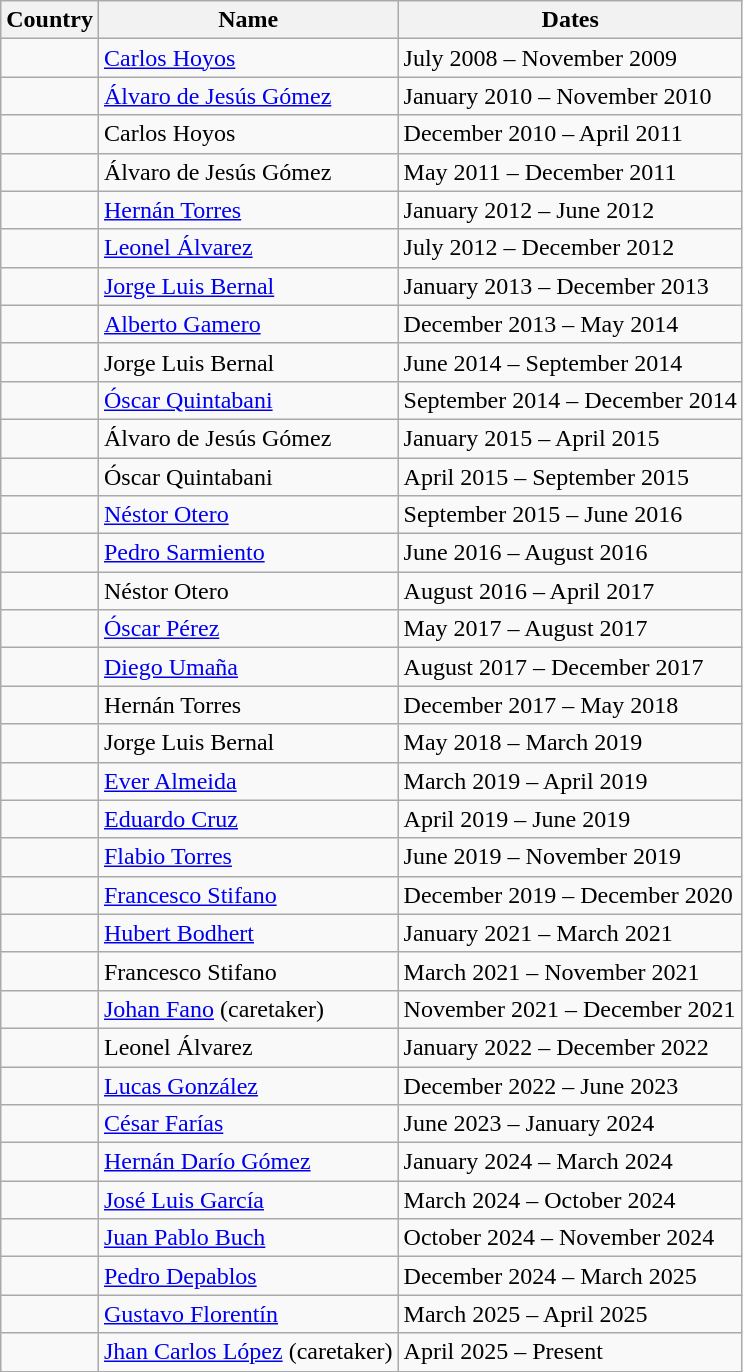<table class="wikitable sortable">
<tr>
<th>Country</th>
<th>Name</th>
<th>Dates</th>
</tr>
<tr>
<td></td>
<td><a href='#'>Carlos Hoyos</a></td>
<td>July 2008 – November 2009</td>
</tr>
<tr>
<td></td>
<td><a href='#'>Álvaro de Jesús Gómez</a></td>
<td>January 2010 – November 2010</td>
</tr>
<tr>
<td></td>
<td>Carlos Hoyos</td>
<td>December 2010 – April 2011</td>
</tr>
<tr>
<td></td>
<td>Álvaro de Jesús Gómez</td>
<td>May 2011 – December 2011</td>
</tr>
<tr>
<td></td>
<td><a href='#'>Hernán Torres</a></td>
<td>January 2012 – June 2012</td>
</tr>
<tr>
<td></td>
<td><a href='#'>Leonel Álvarez</a></td>
<td>July 2012 – December 2012</td>
</tr>
<tr>
<td></td>
<td><a href='#'>Jorge Luis Bernal</a></td>
<td>January 2013 – December 2013</td>
</tr>
<tr>
<td></td>
<td><a href='#'>Alberto Gamero</a></td>
<td>December 2013 – May 2014</td>
</tr>
<tr>
<td></td>
<td>Jorge Luis Bernal</td>
<td>June 2014 – September 2014</td>
</tr>
<tr>
<td></td>
<td><a href='#'>Óscar Quintabani</a></td>
<td>September 2014 – December 2014</td>
</tr>
<tr>
<td></td>
<td>Álvaro de Jesús Gómez</td>
<td>January 2015 – April 2015</td>
</tr>
<tr>
<td></td>
<td>Óscar Quintabani</td>
<td>April 2015 – September 2015</td>
</tr>
<tr>
<td></td>
<td><a href='#'>Néstor Otero</a></td>
<td>September 2015 – June 2016</td>
</tr>
<tr>
<td></td>
<td><a href='#'>Pedro Sarmiento</a></td>
<td>June 2016 – August 2016</td>
</tr>
<tr>
<td></td>
<td>Néstor Otero</td>
<td>August 2016 – April 2017</td>
</tr>
<tr>
<td></td>
<td><a href='#'>Óscar Pérez</a></td>
<td>May 2017 – August 2017</td>
</tr>
<tr>
<td></td>
<td><a href='#'>Diego Umaña</a></td>
<td>August 2017 – December 2017</td>
</tr>
<tr>
<td></td>
<td>Hernán Torres</td>
<td>December 2017 – May 2018</td>
</tr>
<tr>
<td></td>
<td>Jorge Luis Bernal</td>
<td>May 2018 – March 2019</td>
</tr>
<tr>
<td></td>
<td><a href='#'>Ever Almeida</a></td>
<td>March 2019 – April 2019</td>
</tr>
<tr>
<td></td>
<td><a href='#'>Eduardo Cruz</a></td>
<td>April 2019 – June 2019</td>
</tr>
<tr>
<td></td>
<td><a href='#'>Flabio Torres</a></td>
<td>June 2019 – November 2019</td>
</tr>
<tr>
<td></td>
<td><a href='#'>Francesco Stifano</a></td>
<td>December 2019 – December 2020</td>
</tr>
<tr>
<td></td>
<td><a href='#'>Hubert Bodhert</a></td>
<td>January 2021 – March 2021</td>
</tr>
<tr>
<td></td>
<td>Francesco Stifano</td>
<td>March 2021 – November 2021</td>
</tr>
<tr>
<td></td>
<td><a href='#'>Johan Fano</a> (caretaker)</td>
<td>November 2021 – December 2021</td>
</tr>
<tr>
<td></td>
<td>Leonel Álvarez</td>
<td>January 2022 – December 2022</td>
</tr>
<tr>
<td></td>
<td><a href='#'>Lucas González</a></td>
<td>December 2022 – June 2023</td>
</tr>
<tr>
<td></td>
<td><a href='#'>César Farías</a></td>
<td>June 2023 – January 2024</td>
</tr>
<tr>
<td></td>
<td><a href='#'>Hernán Darío Gómez</a></td>
<td>January 2024 – March 2024</td>
</tr>
<tr>
<td></td>
<td><a href='#'>José Luis García</a></td>
<td>March 2024 – October 2024</td>
</tr>
<tr>
<td></td>
<td><a href='#'>Juan Pablo Buch</a></td>
<td>October 2024 – November 2024</td>
</tr>
<tr>
<td></td>
<td><a href='#'>Pedro Depablos</a></td>
<td>December 2024 – March 2025</td>
</tr>
<tr>
<td></td>
<td><a href='#'>Gustavo Florentín</a></td>
<td>March 2025 – April 2025</td>
</tr>
<tr>
<td></td>
<td><a href='#'>Jhan Carlos López</a> (caretaker)</td>
<td>April 2025 – Present</td>
</tr>
</table>
